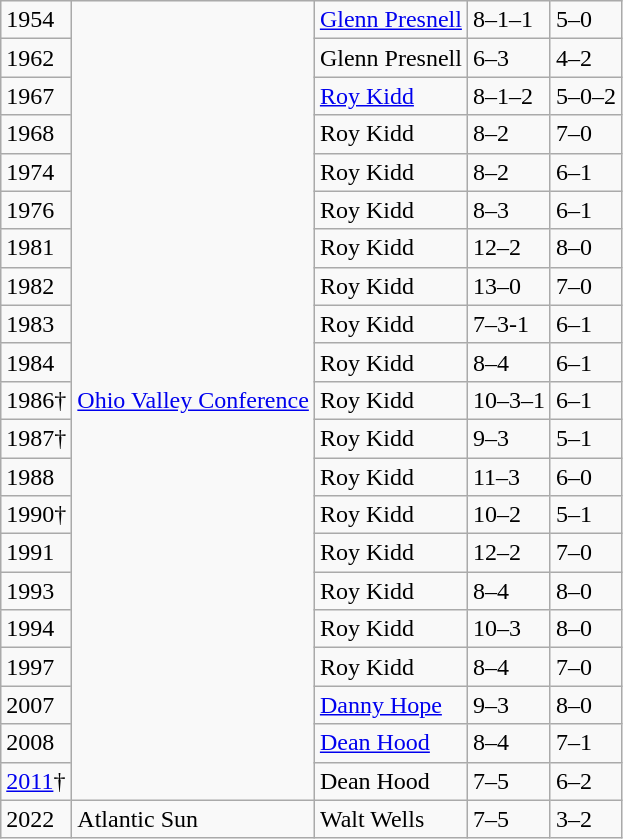<table class="wikitable">
<tr>
<td>1954</td>
<td rowspan="21"><a href='#'>Ohio Valley Conference</a></td>
<td><a href='#'>Glenn Presnell</a></td>
<td>8–1–1</td>
<td>5–0</td>
</tr>
<tr>
<td>1962</td>
<td>Glenn Presnell</td>
<td>6–3</td>
<td>4–2</td>
</tr>
<tr>
<td>1967</td>
<td><a href='#'>Roy Kidd</a></td>
<td>8–1–2</td>
<td>5–0–2</td>
</tr>
<tr>
<td>1968</td>
<td>Roy Kidd</td>
<td>8–2</td>
<td>7–0</td>
</tr>
<tr>
<td>1974</td>
<td>Roy Kidd</td>
<td>8–2</td>
<td>6–1</td>
</tr>
<tr>
<td>1976</td>
<td>Roy Kidd</td>
<td>8–3</td>
<td>6–1</td>
</tr>
<tr>
<td>1981</td>
<td>Roy Kidd</td>
<td>12–2</td>
<td>8–0</td>
</tr>
<tr>
<td>1982</td>
<td>Roy Kidd</td>
<td>13–0</td>
<td>7–0</td>
</tr>
<tr>
<td>1983</td>
<td>Roy Kidd</td>
<td>7–3-1</td>
<td>6–1</td>
</tr>
<tr>
<td>1984</td>
<td>Roy Kidd</td>
<td>8–4</td>
<td>6–1</td>
</tr>
<tr>
<td>1986†</td>
<td>Roy Kidd</td>
<td>10–3–1</td>
<td>6–1</td>
</tr>
<tr>
<td>1987†</td>
<td>Roy Kidd</td>
<td>9–3</td>
<td>5–1</td>
</tr>
<tr>
<td>1988</td>
<td>Roy Kidd</td>
<td>11–3</td>
<td>6–0</td>
</tr>
<tr>
<td>1990†</td>
<td>Roy Kidd</td>
<td>10–2</td>
<td>5–1</td>
</tr>
<tr>
<td>1991</td>
<td>Roy Kidd</td>
<td>12–2</td>
<td>7–0</td>
</tr>
<tr>
<td>1993</td>
<td>Roy Kidd</td>
<td>8–4</td>
<td>8–0</td>
</tr>
<tr>
<td>1994</td>
<td>Roy Kidd</td>
<td>10–3</td>
<td>8–0</td>
</tr>
<tr>
<td>1997</td>
<td>Roy Kidd</td>
<td>8–4</td>
<td>7–0</td>
</tr>
<tr>
<td>2007</td>
<td><a href='#'>Danny Hope</a></td>
<td>9–3</td>
<td>8–0</td>
</tr>
<tr>
<td>2008</td>
<td><a href='#'>Dean Hood</a></td>
<td>8–4</td>
<td>7–1</td>
</tr>
<tr>
<td><a href='#'>2011</a>†</td>
<td>Dean Hood</td>
<td>7–5</td>
<td>6–2</td>
</tr>
<tr>
<td>2022</td>
<td>Atlantic Sun</td>
<td>Walt Wells</td>
<td>7–5</td>
<td>3–2</td>
</tr>
</table>
